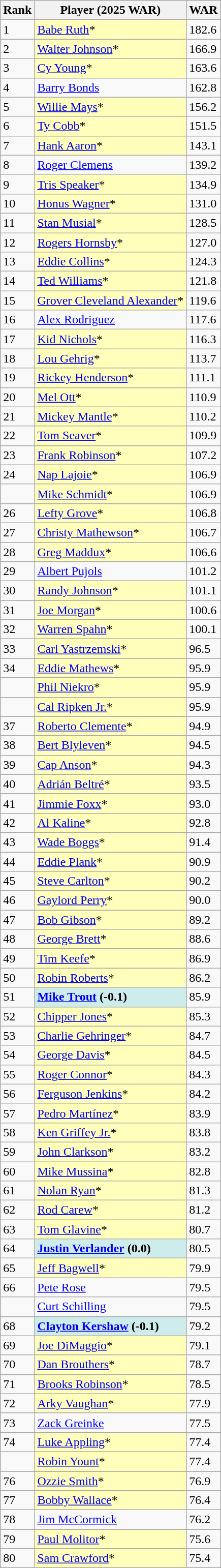<table class="wikitable" style="float:left;">
<tr style="white-space:nowrap;">
<th>Rank</th>
<th>Player (2025 WAR)</th>
<th>WAR</th>
</tr>
<tr>
<td>1</td>
<td style="background:#ffffbb;"><a href='#'>Babe Ruth</a>*</td>
<td>182.6</td>
</tr>
<tr>
<td>2</td>
<td style="background:#ffffbb;"><a href='#'>Walter Johnson</a>*</td>
<td>166.9</td>
</tr>
<tr>
<td>3</td>
<td style="background:#ffffbb;"><a href='#'>Cy Young</a>*</td>
<td>163.6</td>
</tr>
<tr>
<td>4</td>
<td><a href='#'>Barry Bonds</a></td>
<td>162.8</td>
</tr>
<tr>
<td>5</td>
<td style="background:#ffffbb;"><a href='#'>Willie Mays</a>*</td>
<td>156.2</td>
</tr>
<tr>
<td>6</td>
<td style="background:#ffffbb;"><a href='#'>Ty Cobb</a>*</td>
<td>151.5</td>
</tr>
<tr>
<td>7</td>
<td style="background:#ffffbb;"><a href='#'>Hank Aaron</a>*</td>
<td>143.1</td>
</tr>
<tr>
<td>8</td>
<td><a href='#'>Roger Clemens</a></td>
<td>139.2</td>
</tr>
<tr>
<td>9</td>
<td style="background:#ffffbb;"><a href='#'>Tris Speaker</a>*</td>
<td>134.9</td>
</tr>
<tr>
<td>10</td>
<td style="background:#ffffbb;"><a href='#'>Honus Wagner</a>*</td>
<td>131.0</td>
</tr>
<tr>
<td>11</td>
<td style="background:#ffffbb;"><a href='#'>Stan Musial</a>*</td>
<td>128.5</td>
</tr>
<tr>
<td>12</td>
<td style="background:#ffffbb;"><a href='#'>Rogers Hornsby</a>*</td>
<td>127.0</td>
</tr>
<tr>
<td>13</td>
<td style="background:#ffffbb;"><a href='#'>Eddie Collins</a>*</td>
<td>124.3</td>
</tr>
<tr>
<td>14</td>
<td style="background:#ffffbb;"><a href='#'>Ted Williams</a>*</td>
<td>121.8</td>
</tr>
<tr>
<td>15</td>
<td style="background:#ffffbb;"><a href='#'>Grover Cleveland Alexander</a>*</td>
<td>119.6</td>
</tr>
<tr>
<td>16</td>
<td><a href='#'>Alex Rodriguez</a></td>
<td>117.6</td>
</tr>
<tr>
<td>17</td>
<td style="background:#ffffbb;"><a href='#'>Kid Nichols</a>*</td>
<td>116.3</td>
</tr>
<tr>
<td>18</td>
<td style="background:#ffffbb;"><a href='#'>Lou Gehrig</a>*</td>
<td>113.7</td>
</tr>
<tr>
<td>19</td>
<td style="background:#ffffbb;"><a href='#'>Rickey Henderson</a>*</td>
<td>111.1</td>
</tr>
<tr>
<td>20</td>
<td style="background:#ffffbb;"><a href='#'>Mel Ott</a>*</td>
<td>110.9</td>
</tr>
<tr>
<td>21</td>
<td style="background:#ffffbb;"><a href='#'>Mickey Mantle</a>*</td>
<td>110.2</td>
</tr>
<tr>
<td>22</td>
<td style="background:#ffffbb;"><a href='#'>Tom Seaver</a>*</td>
<td>109.9</td>
</tr>
<tr>
<td>23</td>
<td style="background:#ffffbb;"><a href='#'>Frank Robinson</a>*</td>
<td>107.2</td>
</tr>
<tr>
<td>24</td>
<td style="background:#ffffbb;"><a href='#'>Nap Lajoie</a>*</td>
<td>106.9</td>
</tr>
<tr>
<td></td>
<td style="background:#ffffbb;"><a href='#'>Mike Schmidt</a>*</td>
<td>106.9</td>
</tr>
<tr>
<td>26</td>
<td style="background:#ffffbb;"><a href='#'>Lefty Grove</a>*</td>
<td>106.8</td>
</tr>
<tr>
<td>27</td>
<td style="background:#ffffbb;"><a href='#'>Christy Mathewson</a>*</td>
<td>106.7</td>
</tr>
<tr>
<td>28</td>
<td style="background:#ffffbb;"><a href='#'>Greg Maddux</a>*</td>
<td>106.6</td>
</tr>
<tr>
<td>29</td>
<td><a href='#'>Albert Pujols</a></td>
<td>101.2</td>
</tr>
<tr>
<td>30</td>
<td style="background:#ffffbb;"><a href='#'>Randy Johnson</a>*</td>
<td>101.1</td>
</tr>
<tr>
<td>31</td>
<td style="background:#ffffbb;"><a href='#'>Joe Morgan</a>*</td>
<td>100.6</td>
</tr>
<tr>
<td>32</td>
<td style="background:#ffffbb;"><a href='#'>Warren Spahn</a>*</td>
<td>100.1</td>
</tr>
<tr>
<td>33</td>
<td style="background:#ffffbb;"><a href='#'>Carl Yastrzemski</a>*</td>
<td>96.5</td>
</tr>
<tr>
<td>34</td>
<td style="background:#ffffbb;"><a href='#'>Eddie Mathews</a>*</td>
<td>95.9</td>
</tr>
<tr>
<td></td>
<td style="background:#ffffbb;"><a href='#'>Phil Niekro</a>*</td>
<td>95.9</td>
</tr>
<tr>
<td></td>
<td style="background:#ffffbb;"><a href='#'>Cal Ripken Jr.</a>*</td>
<td>95.9</td>
</tr>
<tr>
<td>37</td>
<td style="background:#ffffbb;"><a href='#'>Roberto Clemente</a>*</td>
<td>94.9</td>
</tr>
<tr>
<td>38</td>
<td style="background:#ffffbb;"><a href='#'>Bert Blyleven</a>*</td>
<td>94.5</td>
</tr>
<tr>
<td>39</td>
<td style="background:#ffffbb;"><a href='#'>Cap Anson</a>*</td>
<td>94.3</td>
</tr>
<tr>
<td>40</td>
<td style="background:#ffffbb;"><a href='#'>Adrián Beltré</a>*</td>
<td>93.5</td>
</tr>
<tr>
<td>41</td>
<td style="background:#ffffbb;"><a href='#'>Jimmie Foxx</a>*</td>
<td>93.0</td>
</tr>
<tr>
<td>42</td>
<td style="background:#ffffbb;"><a href='#'>Al Kaline</a>*</td>
<td>92.8</td>
</tr>
<tr>
<td>43</td>
<td style="background:#ffffbb;"><a href='#'>Wade Boggs</a>*</td>
<td>91.4</td>
</tr>
<tr>
<td>44</td>
<td style="background:#ffffbb;"><a href='#'>Eddie Plank</a>*</td>
<td>90.9</td>
</tr>
<tr>
<td>45</td>
<td style="background:#ffffbb;"><a href='#'>Steve Carlton</a>*</td>
<td>90.2</td>
</tr>
<tr>
<td>46</td>
<td style="background:#ffffbb;"><a href='#'>Gaylord Perry</a>*</td>
<td>90.0</td>
</tr>
<tr>
<td>47</td>
<td style="background:#ffffbb;"><a href='#'>Bob Gibson</a>*</td>
<td>89.2</td>
</tr>
<tr>
<td>48</td>
<td style="background:#ffffbb;"><a href='#'>George Brett</a>*</td>
<td>88.6</td>
</tr>
<tr>
<td>49</td>
<td style="background:#ffffbb;"><a href='#'>Tim Keefe</a>*</td>
<td>86.9</td>
</tr>
<tr>
<td>50</td>
<td style="background:#ffffbb;"><a href='#'>Robin Roberts</a>*</td>
<td>86.2</td>
</tr>
<tr>
<td>51</td>
<td style="background:#cfecec;"><strong><a href='#'>Mike Trout</a> (-0.1)</strong></td>
<td>85.9</td>
</tr>
<tr>
<td>52</td>
<td style="background:#ffffbb;"><a href='#'>Chipper Jones</a>*</td>
<td>85.3</td>
</tr>
<tr>
<td>53</td>
<td style="background:#ffffbb;"><a href='#'>Charlie Gehringer</a>*</td>
<td>84.7</td>
</tr>
<tr>
<td>54</td>
<td style="background:#ffffbb;"><a href='#'>George Davis</a>*</td>
<td>84.5</td>
</tr>
<tr>
<td>55</td>
<td style="background:#ffffbb;"><a href='#'>Roger Connor</a>*</td>
<td>84.3</td>
</tr>
<tr>
<td>56</td>
<td style="background:#ffffbb;"><a href='#'>Ferguson Jenkins</a>*</td>
<td>84.2</td>
</tr>
<tr>
<td>57</td>
<td style="background:#ffffbb;"><a href='#'>Pedro Martínez</a>*</td>
<td>83.9</td>
</tr>
<tr>
<td>58</td>
<td style="background:#ffffbb;"><a href='#'>Ken Griffey Jr.</a>*</td>
<td>83.8</td>
</tr>
<tr>
<td>59</td>
<td style="background:#ffffbb;"><a href='#'>John Clarkson</a>*</td>
<td>83.2</td>
</tr>
<tr>
<td>60</td>
<td style="background:#ffffbb;"><a href='#'>Mike Mussina</a>*</td>
<td>82.8</td>
</tr>
<tr>
<td>61</td>
<td style="background:#ffffbb;"><a href='#'>Nolan Ryan</a>*</td>
<td>81.3</td>
</tr>
<tr>
<td>62</td>
<td style="background:#ffffbb;"><a href='#'>Rod Carew</a>*</td>
<td>81.2</td>
</tr>
<tr>
<td>63</td>
<td style="background:#ffffbb;"><a href='#'>Tom Glavine</a>*</td>
<td>80.7</td>
</tr>
<tr>
<td>64</td>
<td style="background:#cfecec;"><strong><a href='#'>Justin Verlander</a></strong> <strong>(0.0)</strong></td>
<td>80.5</td>
</tr>
<tr>
<td>65</td>
<td style="background:#ffffbb;"><a href='#'>Jeff Bagwell</a>*</td>
<td>79.9</td>
</tr>
<tr>
<td>66</td>
<td><a href='#'>Pete Rose</a></td>
<td>79.5</td>
</tr>
<tr>
<td></td>
<td><a href='#'>Curt Schilling</a></td>
<td>79.5</td>
</tr>
<tr>
<td>68</td>
<td style="background:#cfecec;"><strong><a href='#'>Clayton Kershaw</a> (-0.1)</strong></td>
<td>79.2</td>
</tr>
<tr>
<td>69</td>
<td style="background:#ffffbb;"><a href='#'>Joe DiMaggio</a>*</td>
<td>79.1</td>
</tr>
<tr>
<td>70</td>
<td style="background:#ffffbb;"><a href='#'>Dan Brouthers</a>*</td>
<td>78.7</td>
</tr>
<tr>
<td>71</td>
<td style="background:#ffffbb;"><a href='#'>Brooks Robinson</a>*</td>
<td>78.5</td>
</tr>
<tr>
<td>72</td>
<td style="background:#ffffbb;"><a href='#'>Arky Vaughan</a>*</td>
<td>77.9</td>
</tr>
<tr>
<td>73</td>
<td><a href='#'>Zack Greinke</a></td>
<td>77.5</td>
</tr>
<tr>
<td>74</td>
<td style="background:#ffffbb;"><a href='#'>Luke Appling</a>*</td>
<td>77.4</td>
</tr>
<tr>
<td></td>
<td style="background:#ffffbb;"><a href='#'>Robin Yount</a>*</td>
<td>77.4</td>
</tr>
<tr>
<td>76</td>
<td style="background:#ffffbb;"><a href='#'>Ozzie Smith</a>*</td>
<td>76.9</td>
</tr>
<tr>
<td>77</td>
<td style="background:#ffffbb;"><a href='#'>Bobby Wallace</a>*</td>
<td>76.4</td>
</tr>
<tr>
<td>78</td>
<td><a href='#'>Jim McCormick</a></td>
<td>76.2</td>
</tr>
<tr>
<td>79</td>
<td style="background:#ffffbb;"><a href='#'>Paul Molitor</a>*</td>
<td>75.6</td>
</tr>
<tr>
<td>80</td>
<td style="background:#ffffbb;"><a href='#'>Sam Crawford</a>*</td>
<td>75.4</td>
</tr>
</table>
